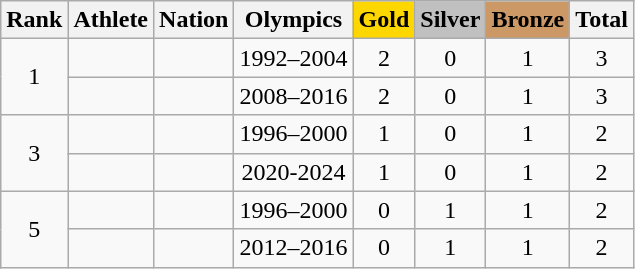<table class="wikitable sortable" style="text-align:center">
<tr>
<th>Rank</th>
<th>Athlete</th>
<th>Nation</th>
<th>Olympics</th>
<th style="background-color:gold">Gold</th>
<th style="background-color:silver">Silver</th>
<th style="background-color:#cc9966">Bronze</th>
<th>Total</th>
</tr>
<tr>
<td rowspan="2">1</td>
<td align="left"></td>
<td align=left></td>
<td>1992–2004</td>
<td>2</td>
<td>0</td>
<td>1</td>
<td>3</td>
</tr>
<tr>
<td align="left"></td>
<td align=left></td>
<td>2008–2016</td>
<td>2</td>
<td>0</td>
<td>1</td>
<td>3</td>
</tr>
<tr>
<td rowspan="2">3</td>
<td align=left></td>
<td align=left></td>
<td>1996–2000</td>
<td>1</td>
<td>0</td>
<td>1</td>
<td>2</td>
</tr>
<tr>
<td align=left></td>
<td align=left></td>
<td>2020-2024</td>
<td>1</td>
<td>0</td>
<td>1</td>
<td>2</td>
</tr>
<tr>
<td rowspan="2">5</td>
<td align="left"></td>
<td align="left"></td>
<td>1996–2000</td>
<td>0</td>
<td>1</td>
<td>1</td>
<td>2</td>
</tr>
<tr>
<td align="left"></td>
<td align="left"></td>
<td>2012–2016</td>
<td>0</td>
<td>1</td>
<td>1</td>
<td>2</td>
</tr>
</table>
